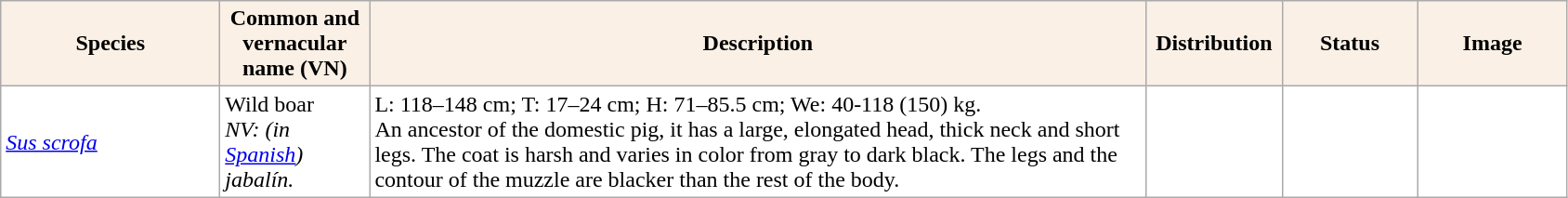<table class="sortable wikitable" border="0" style="background:#ffffff" align="top">
<tr>
<th scope="col" style="background-color:Linen; color:Black" width="150">Species</th>
<th scope="col" style="background-color:Linen; color:Black" width="100">Common and vernacular name (VN)</th>
<th scope="col" style="background:Linen; color:Black" width="550">Description</th>
<th scope="col" style="background-color:Linen; color:Black" width="90">Distribution</th>
<th scope="col" style="background-color:Linen; color:Black" width="90">Status</th>
<th scope="col" style="background:Linen; color:Black" width="100">Image</th>
</tr>
<tr>
<td><em><a href='#'>Sus scrofa</a></em></td>
<td>Wild boar<br><em>NV: (in <a href='#'>Spanish</a>) jabalín.</em></td>
<td>L: 118–148 cm; T: 17–24 cm; H: 71–85.5 cm; We: 40-118 (150) kg.<br>An ancestor of the domestic pig, it has a large, elongated head, thick neck and short legs. The coat is harsh and varies in color from gray to dark black. The legs and the contour of the muzzle are blacker than the rest of the body.</td>
<td></td>
<td></td>
<td></td>
</tr>
</table>
